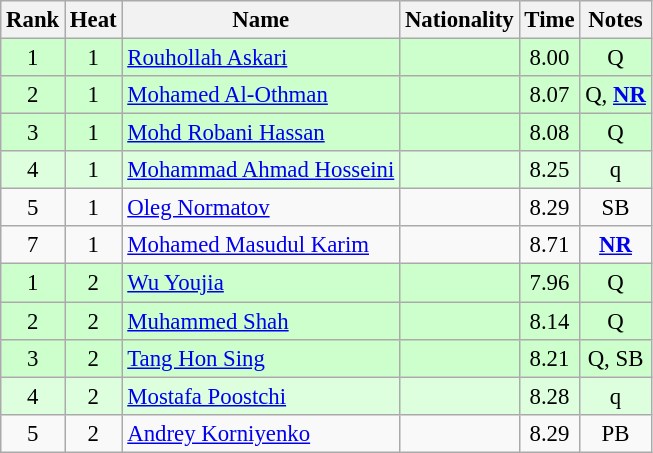<table class="wikitable sortable" style="text-align:center;font-size:95%">
<tr>
<th>Rank</th>
<th>Heat</th>
<th>Name</th>
<th>Nationality</th>
<th>Time</th>
<th>Notes</th>
</tr>
<tr style="background-color:#ccffcc;">
<td>1</td>
<td>1</td>
<td style="text-align:left;"><a href='#'>Rouhollah Askari</a></td>
<td style="text-align:left;"></td>
<td>8.00</td>
<td>Q</td>
</tr>
<tr style="background-color:#ccffcc;">
<td>2</td>
<td>1</td>
<td style="text-align:left;"><a href='#'>Mohamed Al-Othman</a></td>
<td style="text-align:left;"></td>
<td>8.07</td>
<td>Q, <strong><a href='#'>NR</a></strong></td>
</tr>
<tr style="background-color:#ccffcc;">
<td>3</td>
<td>1</td>
<td style="text-align:left;"><a href='#'>Mohd Robani Hassan</a></td>
<td style="text-align:left;"></td>
<td>8.08</td>
<td>Q</td>
</tr>
<tr style="background-color:#ddffdd;">
<td>4</td>
<td>1</td>
<td style="text-align:left;"><a href='#'>Mohammad Ahmad Hosseini</a></td>
<td style="text-align:left;"></td>
<td>8.25</td>
<td>q</td>
</tr>
<tr>
<td>5</td>
<td>1</td>
<td style="text-align:left;"><a href='#'>Oleg Normatov</a></td>
<td style="text-align:left;"></td>
<td>8.29</td>
<td>SB</td>
</tr>
<tr>
<td>7</td>
<td>1</td>
<td style="text-align:left;"><a href='#'>Mohamed Masudul Karim</a></td>
<td style="text-align:left;"></td>
<td>8.71</td>
<td><strong><a href='#'>NR</a></strong></td>
</tr>
<tr style="background-color:#ccffcc;">
<td>1</td>
<td>2</td>
<td style="text-align:left;"><a href='#'>Wu Youjia</a></td>
<td style="text-align:left;"></td>
<td>7.96</td>
<td>Q</td>
</tr>
<tr style="background-color:#ccffcc;">
<td>2</td>
<td>2</td>
<td style="text-align:left;"><a href='#'>Muhammed Shah</a></td>
<td style="text-align:left;"></td>
<td>8.14</td>
<td>Q</td>
</tr>
<tr style="background-color:#ccffcc;">
<td>3</td>
<td>2</td>
<td style="text-align:left;"><a href='#'>Tang Hon Sing</a></td>
<td style="text-align:left;"></td>
<td>8.21</td>
<td>Q, SB</td>
</tr>
<tr style="background-color:#ddffdd;">
<td>4</td>
<td>2</td>
<td style="text-align:left;"><a href='#'>Mostafa Poostchi</a></td>
<td style="text-align:left;"></td>
<td>8.28</td>
<td>q</td>
</tr>
<tr>
<td>5</td>
<td>2</td>
<td style="text-align:left;"><a href='#'>Andrey Korniyenko</a></td>
<td style="text-align:left;"></td>
<td>8.29</td>
<td>PB</td>
</tr>
</table>
